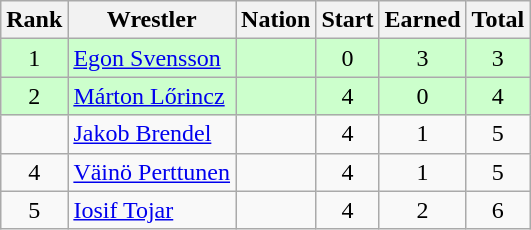<table class="wikitable sortable" style="text-align:center;">
<tr>
<th>Rank</th>
<th>Wrestler</th>
<th>Nation</th>
<th>Start</th>
<th>Earned</th>
<th>Total</th>
</tr>
<tr style="background:#cfc;">
<td>1</td>
<td align=left><a href='#'>Egon Svensson</a></td>
<td align=left></td>
<td>0</td>
<td>3</td>
<td>3</td>
</tr>
<tr style="background:#cfc;">
<td>2</td>
<td align=left><a href='#'>Márton Lőrincz</a></td>
<td align=left></td>
<td>4</td>
<td>0</td>
<td>4</td>
</tr>
<tr>
<td></td>
<td align=left><a href='#'>Jakob Brendel</a></td>
<td align=left></td>
<td>4</td>
<td>1</td>
<td>5</td>
</tr>
<tr>
<td>4</td>
<td align=left><a href='#'>Väinö Perttunen</a></td>
<td align=left></td>
<td>4</td>
<td>1</td>
<td>5</td>
</tr>
<tr>
<td>5</td>
<td align=left><a href='#'>Iosif Tojar</a></td>
<td align=left></td>
<td>4</td>
<td>2</td>
<td>6</td>
</tr>
</table>
